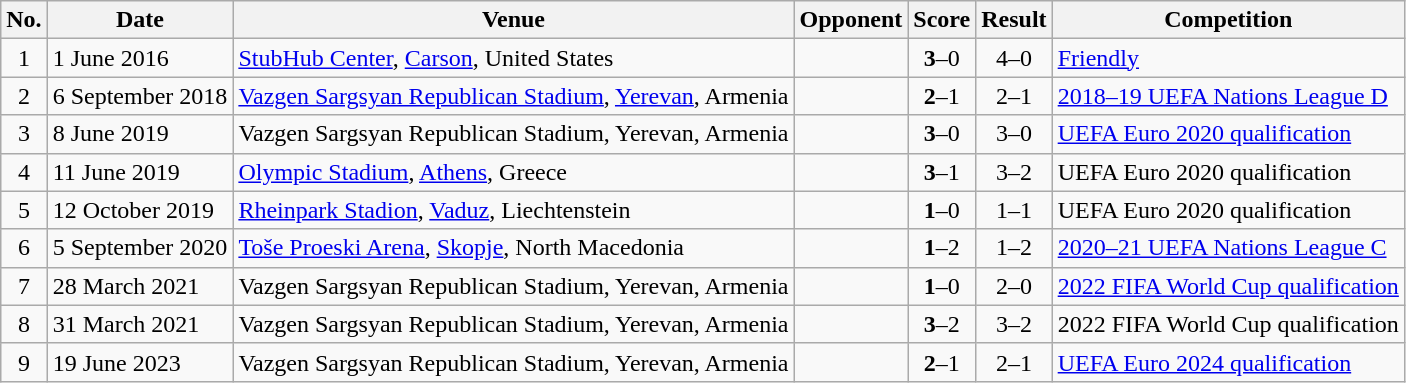<table class="wikitable sortable">
<tr>
<th scope="col">No.</th>
<th scope="col">Date</th>
<th scope="col">Venue</th>
<th scope="col">Opponent</th>
<th scope="col">Score</th>
<th scope="col">Result</th>
<th scope="col">Competition</th>
</tr>
<tr>
<td style="text-align:center">1</td>
<td>1 June 2016</td>
<td><a href='#'>StubHub Center</a>, <a href='#'>Carson</a>, United States</td>
<td></td>
<td style="text-align:center"><strong>3</strong>–0</td>
<td style="text-align:center">4–0</td>
<td><a href='#'>Friendly</a></td>
</tr>
<tr>
<td style="text-align:center">2</td>
<td>6 September 2018</td>
<td><a href='#'>Vazgen Sargsyan Republican Stadium</a>, <a href='#'>Yerevan</a>, Armenia</td>
<td></td>
<td style="text-align:center"><strong>2</strong>–1</td>
<td style="text-align:center">2–1</td>
<td><a href='#'>2018–19 UEFA Nations League D</a></td>
</tr>
<tr>
<td style="text-align:center">3</td>
<td>8 June 2019</td>
<td>Vazgen Sargsyan Republican Stadium, Yerevan, Armenia</td>
<td></td>
<td style="text-align:center"><strong>3</strong>–0</td>
<td style="text-align:center">3–0</td>
<td><a href='#'>UEFA Euro 2020 qualification</a></td>
</tr>
<tr>
<td style="text-align:center">4</td>
<td>11 June 2019</td>
<td><a href='#'>Olympic Stadium</a>, <a href='#'>Athens</a>, Greece</td>
<td></td>
<td style="text-align:center"><strong>3</strong>–1</td>
<td style="text-align:center">3–2</td>
<td>UEFA Euro 2020 qualification</td>
</tr>
<tr>
<td style="text-align:center">5</td>
<td>12 October 2019</td>
<td><a href='#'>Rheinpark Stadion</a>, <a href='#'>Vaduz</a>, Liechtenstein</td>
<td></td>
<td style="text-align:center"><strong>1</strong>–0</td>
<td style="text-align:center">1–1</td>
<td>UEFA Euro 2020 qualification</td>
</tr>
<tr>
<td style="text-align:center">6</td>
<td>5 September 2020</td>
<td><a href='#'>Toše Proeski Arena</a>, <a href='#'>Skopje</a>, North Macedonia</td>
<td></td>
<td style="text-align:center"><strong>1</strong>–2</td>
<td style="text-align:center">1–2</td>
<td><a href='#'>2020–21 UEFA Nations League C</a></td>
</tr>
<tr>
<td style="text-align:center">7</td>
<td>28 March 2021</td>
<td>Vazgen Sargsyan Republican Stadium, Yerevan, Armenia</td>
<td></td>
<td style="text-align:center"><strong>1</strong>–0</td>
<td style="text-align:center">2–0</td>
<td><a href='#'>2022 FIFA World Cup qualification</a></td>
</tr>
<tr>
<td style="text-align:center">8</td>
<td>31 March 2021</td>
<td>Vazgen Sargsyan Republican Stadium, Yerevan, Armenia</td>
<td></td>
<td style="text-align:center"><strong>3</strong>–2</td>
<td style="text-align:center">3–2</td>
<td>2022 FIFA World Cup qualification</td>
</tr>
<tr>
<td style="text-align:center">9</td>
<td>19 June 2023</td>
<td>Vazgen Sargsyan Republican Stadium, Yerevan, Armenia</td>
<td></td>
<td style="text-align:center"><strong>2</strong>–1</td>
<td style="text-align:center">2–1</td>
<td><a href='#'>UEFA Euro 2024 qualification</a></td>
</tr>
</table>
